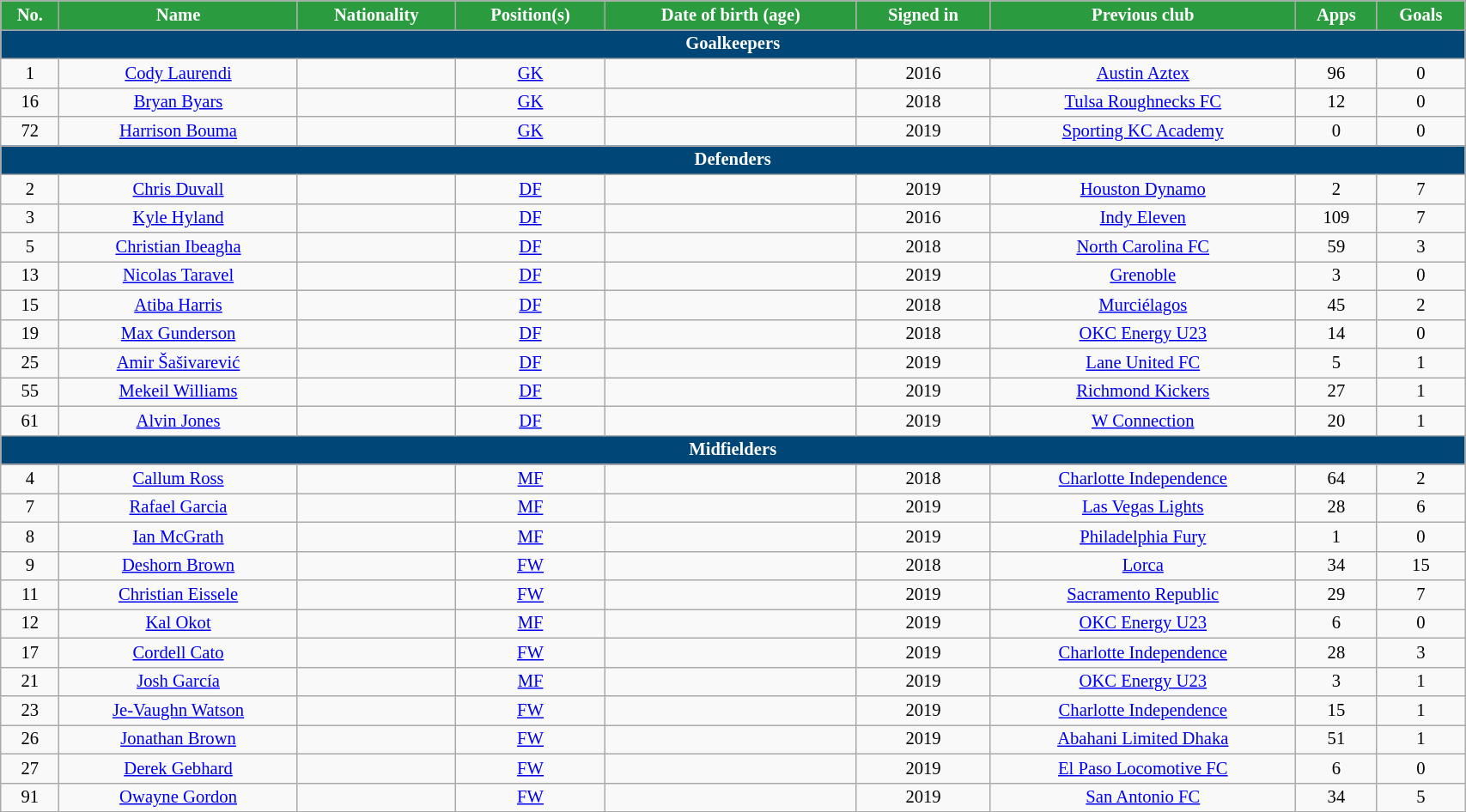<table class="wikitable" style="text-align:center; font-size:86%; width:90%;">
<tr>
<th style="background:#2B9B3F; color:white; text-align:center;">No.</th>
<th style="background:#2B9B3F; color:white; text-align:center;">Name</th>
<th style="background:#2B9B3F; color:white; text-align:center;">Nationality</th>
<th style="background:#2B9B3F; color:white; text-align:center;">Position(s)</th>
<th style="background:#2B9B3F; color:white; text-align:center;">Date of birth (age)</th>
<th style="background:#2B9B3F; color:white; text-align:center;">Signed in</th>
<th style="background:#2B9B3F; color:white; text-align:center;">Previous club</th>
<th style="background:#2B9B3F; color:white; text-align:center;">Apps</th>
<th style="background:#2B9B3F; color:white; text-align:center;">Goals</th>
</tr>
<tr>
<th colspan=9 style="background:#004676; color:white; text-align:center;">Goalkeepers</th>
</tr>
<tr>
<td>1</td>
<td><a href='#'>Cody Laurendi</a></td>
<td></td>
<td><a href='#'>GK</a></td>
<td></td>
<td>2016</td>
<td> <a href='#'>Austin Aztex</a></td>
<td>96</td>
<td>0</td>
</tr>
<tr>
<td>16</td>
<td><a href='#'>Bryan Byars</a></td>
<td></td>
<td><a href='#'>GK</a></td>
<td></td>
<td>2018</td>
<td> <a href='#'>Tulsa Roughnecks FC</a></td>
<td>12</td>
<td>0</td>
</tr>
<tr>
<td>72</td>
<td><a href='#'>Harrison Bouma</a></td>
<td></td>
<td><a href='#'>GK</a></td>
<td></td>
<td>2019</td>
<td> <a href='#'>Sporting KC Academy</a></td>
<td>0</td>
<td>0</td>
</tr>
<tr>
<th colspan=9 style="background:#004676; color:white; text-align:center;">Defenders</th>
</tr>
<tr>
<td>2</td>
<td><a href='#'>Chris Duvall</a></td>
<td></td>
<td><a href='#'>DF</a></td>
<td></td>
<td>2019</td>
<td> <a href='#'>Houston Dynamo</a></td>
<td>2</td>
<td>7</td>
</tr>
<tr>
<td>3</td>
<td><a href='#'>Kyle Hyland</a></td>
<td></td>
<td><a href='#'>DF</a></td>
<td></td>
<td>2016</td>
<td> <a href='#'>Indy Eleven</a></td>
<td>109</td>
<td>7</td>
</tr>
<tr>
<td>5</td>
<td><a href='#'>Christian Ibeagha</a></td>
<td></td>
<td><a href='#'>DF</a></td>
<td></td>
<td>2018</td>
<td> <a href='#'>North Carolina FC</a></td>
<td>59</td>
<td>3</td>
</tr>
<tr>
<td>13</td>
<td><a href='#'>Nicolas Taravel</a></td>
<td></td>
<td><a href='#'>DF</a></td>
<td></td>
<td>2019</td>
<td> <a href='#'>Grenoble</a></td>
<td>3</td>
<td>0</td>
</tr>
<tr>
<td>15</td>
<td><a href='#'>Atiba Harris</a></td>
<td></td>
<td><a href='#'>DF</a></td>
<td></td>
<td>2018</td>
<td> <a href='#'>Murciélagos</a></td>
<td>45</td>
<td>2</td>
</tr>
<tr>
<td>19</td>
<td><a href='#'>Max Gunderson</a></td>
<td></td>
<td><a href='#'>DF</a></td>
<td></td>
<td>2018</td>
<td> <a href='#'>OKC Energy U23</a></td>
<td>14</td>
<td>0</td>
</tr>
<tr>
<td>25</td>
<td><a href='#'>Amir Šašivarević</a></td>
<td></td>
<td><a href='#'>DF</a></td>
<td></td>
<td>2019</td>
<td> <a href='#'>Lane United FC</a></td>
<td>5</td>
<td>1</td>
</tr>
<tr>
<td>55</td>
<td><a href='#'>Mekeil Williams</a></td>
<td></td>
<td><a href='#'>DF</a></td>
<td></td>
<td>2019</td>
<td> <a href='#'>Richmond Kickers</a></td>
<td>27</td>
<td>1</td>
</tr>
<tr>
<td>61</td>
<td><a href='#'>Alvin Jones</a></td>
<td></td>
<td><a href='#'>DF</a></td>
<td></td>
<td>2019</td>
<td> <a href='#'>W Connection</a></td>
<td>20</td>
<td>1</td>
</tr>
<tr>
<th colspan=9 style="background:#004676; color:white; text-align:center;">Midfielders</th>
</tr>
<tr>
<td>4</td>
<td><a href='#'>Callum Ross</a></td>
<td></td>
<td><a href='#'>MF</a></td>
<td></td>
<td>2018</td>
<td> <a href='#'>Charlotte Independence</a></td>
<td>64</td>
<td>2</td>
</tr>
<tr>
<td>7</td>
<td><a href='#'>Rafael Garcia</a></td>
<td></td>
<td><a href='#'>MF</a></td>
<td></td>
<td>2019</td>
<td> <a href='#'>Las Vegas Lights</a></td>
<td>28</td>
<td>6</td>
</tr>
<tr>
<td>8</td>
<td><a href='#'>Ian McGrath</a></td>
<td></td>
<td><a href='#'>MF</a></td>
<td></td>
<td>2019</td>
<td> <a href='#'>Philadelphia Fury</a></td>
<td>1</td>
<td>0</td>
</tr>
<tr>
<td>9</td>
<td><a href='#'>Deshorn Brown</a></td>
<td></td>
<td><a href='#'>FW</a></td>
<td></td>
<td>2018</td>
<td> <a href='#'>Lorca</a></td>
<td>34</td>
<td>15</td>
</tr>
<tr>
<td>11</td>
<td><a href='#'>Christian Eissele</a></td>
<td></td>
<td><a href='#'>FW</a></td>
<td></td>
<td>2019</td>
<td> <a href='#'>Sacramento Republic</a></td>
<td>29</td>
<td>7</td>
</tr>
<tr>
<td>12</td>
<td><a href='#'>Kal Okot</a></td>
<td></td>
<td><a href='#'>MF</a></td>
<td></td>
<td>2019</td>
<td> <a href='#'>OKC Energy U23</a></td>
<td>6</td>
<td>0</td>
</tr>
<tr>
<td>17</td>
<td><a href='#'>Cordell Cato</a></td>
<td></td>
<td><a href='#'>FW</a></td>
<td></td>
<td>2019</td>
<td> <a href='#'>Charlotte Independence</a></td>
<td>28</td>
<td>3</td>
</tr>
<tr>
<td>21</td>
<td><a href='#'>Josh García</a></td>
<td></td>
<td><a href='#'>MF</a></td>
<td></td>
<td>2019</td>
<td> <a href='#'>OKC Energy U23</a></td>
<td>3</td>
<td>1</td>
</tr>
<tr>
<td>23</td>
<td><a href='#'>Je-Vaughn Watson</a></td>
<td></td>
<td><a href='#'>FW</a></td>
<td></td>
<td>2019</td>
<td> <a href='#'>Charlotte Independence</a></td>
<td>15</td>
<td>1</td>
</tr>
<tr>
<td>26</td>
<td><a href='#'>Jonathan Brown</a></td>
<td></td>
<td><a href='#'>FW</a></td>
<td></td>
<td>2019</td>
<td> <a href='#'>Abahani Limited Dhaka</a></td>
<td>51</td>
<td>1</td>
</tr>
<tr>
<td>27</td>
<td><a href='#'>Derek Gebhard</a></td>
<td></td>
<td><a href='#'>FW</a></td>
<td></td>
<td>2019</td>
<td> <a href='#'>El Paso Locomotive FC</a></td>
<td>6</td>
<td>0</td>
</tr>
<tr>
<td>91</td>
<td><a href='#'>Owayne Gordon</a></td>
<td></td>
<td><a href='#'>FW</a></td>
<td></td>
<td>2019</td>
<td> <a href='#'>San Antonio FC</a></td>
<td>34</td>
<td>5</td>
</tr>
</table>
